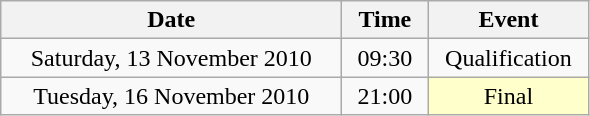<table class = "wikitable" style="text-align:center;">
<tr>
<th width=220>Date</th>
<th width=50>Time</th>
<th width=100>Event</th>
</tr>
<tr>
<td>Saturday, 13 November 2010</td>
<td>09:30</td>
<td>Qualification</td>
</tr>
<tr>
<td>Tuesday, 16 November 2010</td>
<td>21:00</td>
<td bgcolor=ffffcc>Final</td>
</tr>
</table>
